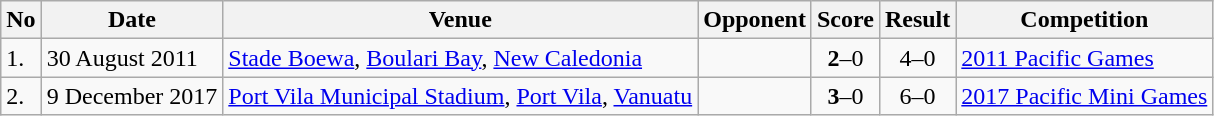<table class="wikitable" style="font-size:100%;">
<tr>
<th>No</th>
<th>Date</th>
<th>Venue</th>
<th>Opponent</th>
<th>Score</th>
<th>Result</th>
<th>Competition</th>
</tr>
<tr>
<td>1.</td>
<td>30 August 2011</td>
<td><a href='#'>Stade Boewa</a>, <a href='#'>Boulari Bay</a>, <a href='#'>New Caledonia</a></td>
<td></td>
<td align=center><strong>2</strong>–0</td>
<td align=center>4–0</td>
<td><a href='#'>2011 Pacific Games</a></td>
</tr>
<tr>
<td>2.</td>
<td>9 December 2017</td>
<td><a href='#'>Port Vila Municipal Stadium</a>, <a href='#'>Port Vila</a>, <a href='#'>Vanuatu</a></td>
<td></td>
<td align=center><strong>3</strong>–0</td>
<td align=center>6–0</td>
<td><a href='#'>2017 Pacific Mini Games</a></td>
</tr>
</table>
